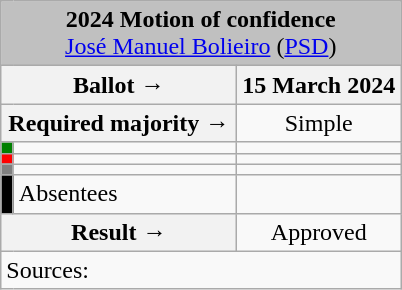<table class="wikitable" style="text-align:center;">
<tr>
<td colspan="4" align="center" bgcolor="#C0C0C0"><strong>2024 Motion of confidence</strong><br><a href='#'>José Manuel Bolieiro</a> (<a href='#'>PSD</a>)</td>
</tr>
<tr>
<th colspan="2" style="width:150px;">Ballot →</th>
<th>15 March 2024</th>
</tr>
<tr>
<th colspan="2">Required majority →</th>
<td>Simple</td>
</tr>
<tr>
<th style="color:inherit;background:green;"></th>
<td style="text-align:left;"></td>
<td></td>
</tr>
<tr>
<th style="width:1px; background:red;"></th>
<td style="text-align:left;"></td>
<td></td>
</tr>
<tr>
<th style="color:inherit;background:gray;"></th>
<td style="text-align:left;"></td>
<td></td>
</tr>
<tr>
<th style="color:inherit;background:black;"></th>
<td style="text-align:left;">Absentees</td>
<td></td>
</tr>
<tr>
<th colspan="2">Result →</th>
<td>Approved </td>
</tr>
<tr>
<td style="text-align:left;" colspan="4">Sources: </td>
</tr>
</table>
